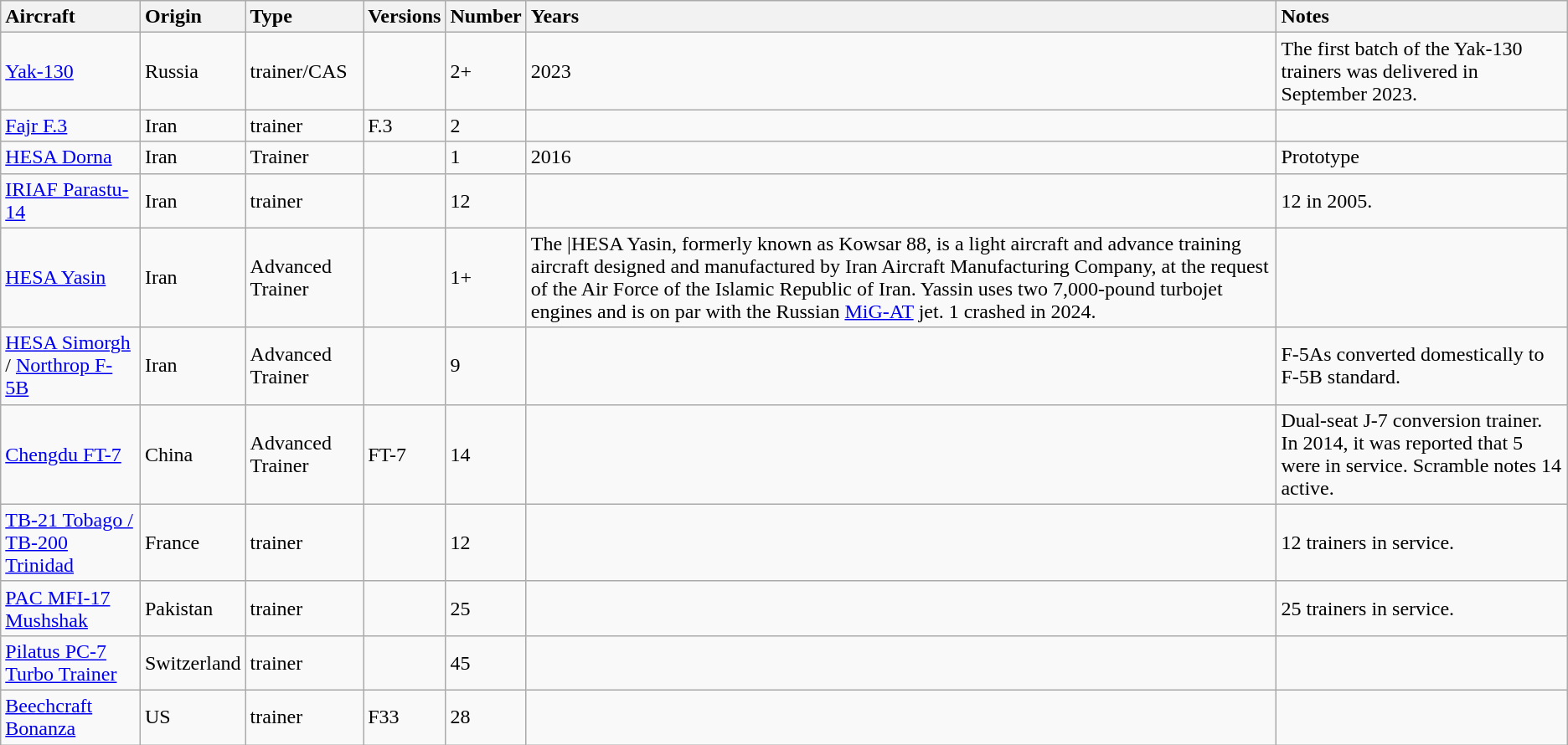<table class="wikitable">
<tr>
<th style="text-align: left;">Aircraft</th>
<th style="text-align: left;">Origin</th>
<th style="text-align: left;">Type</th>
<th style="text-align: left;">Versions</th>
<th style="text-align: left;">Number</th>
<th style="text-align: left;">Years</th>
<th style="text-align: left;">Notes</th>
</tr>
<tr>
<td><a href='#'>Yak-130</a></td>
<td>Russia</td>
<td>trainer/CAS</td>
<td></td>
<td>2+</td>
<td>2023</td>
<td>The first batch of the Yak-130 trainers was delivered in September 2023.</td>
</tr>
<tr>
<td><a href='#'>Fajr F.3</a></td>
<td>Iran</td>
<td>trainer</td>
<td>F.3</td>
<td>2</td>
<td></td>
<td></td>
</tr>
<tr>
<td><a href='#'>HESA Dorna</a></td>
<td>Iran</td>
<td>Trainer</td>
<td></td>
<td>1</td>
<td>2016</td>
<td>Prototype</td>
</tr>
<tr>
<td><a href='#'>IRIAF Parastu-14</a></td>
<td>Iran</td>
<td>trainer</td>
<td></td>
<td>12</td>
<td></td>
<td>12 in 2005.</td>
</tr>
<tr>
<td><a href='#'>HESA Yasin</a></td>
<td>Iran</td>
<td>Advanced Trainer</td>
<td></td>
<td>1+</td>
<td>The |HESA Yasin, formerly known as Kowsar 88, is a light aircraft and advance training aircraft designed and manufactured by Iran Aircraft Manufacturing Company, at the request of the Air Force of the Islamic Republic of Iran. Yassin uses two 7,000-pound turbojet engines and is on par with the Russian <a href='#'>MiG-AT</a> jet. 1 crashed in 2024.</td>
</tr>
<tr>
<td><a href='#'>HESA Simorgh</a> / <a href='#'>Northrop F-5B</a></td>
<td>Iran</td>
<td>Advanced Trainer</td>
<td></td>
<td>9</td>
<td></td>
<td>F-5As converted domestically to F-5B standard.</td>
</tr>
<tr>
<td><a href='#'>Chengdu FT-7</a></td>
<td>China</td>
<td>Advanced Trainer</td>
<td>FT-7</td>
<td>14</td>
<td></td>
<td>Dual-seat J-7 conversion trainer. In 2014, it was reported that 5 were in service.  Scramble notes 14 active.</td>
</tr>
<tr>
<td><a href='#'>TB-21 Tobago / TB-200 Trinidad</a></td>
<td>France</td>
<td>trainer</td>
<td></td>
<td>12</td>
<td></td>
<td>12 trainers in service.</td>
</tr>
<tr>
<td><a href='#'>PAC MFI-17 Mushshak</a></td>
<td>Pakistan</td>
<td>trainer</td>
<td></td>
<td>25</td>
<td></td>
<td>25 trainers in service.</td>
</tr>
<tr>
<td><a href='#'>Pilatus PC-7 Turbo Trainer</a></td>
<td>Switzerland</td>
<td>trainer</td>
<td></td>
<td>45</td>
<td></td>
<td></td>
</tr>
<tr>
<td><a href='#'>Beechcraft Bonanza</a></td>
<td>US</td>
<td>trainer</td>
<td>F33</td>
<td>28</td>
<td></td>
<td></td>
</tr>
</table>
